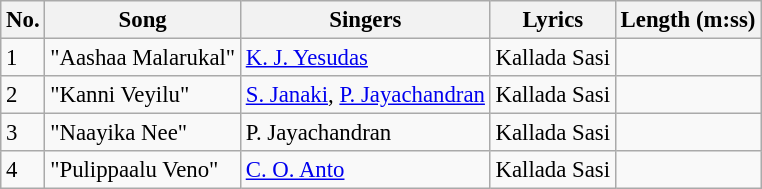<table class="wikitable" style="font-size:95%;">
<tr>
<th>No.</th>
<th>Song</th>
<th>Singers</th>
<th>Lyrics</th>
<th>Length (m:ss)</th>
</tr>
<tr>
<td>1</td>
<td>"Aashaa Malarukal"</td>
<td><a href='#'>K. J. Yesudas</a></td>
<td>Kallada Sasi</td>
<td></td>
</tr>
<tr>
<td>2</td>
<td>"Kanni Veyilu"</td>
<td><a href='#'>S. Janaki</a>, <a href='#'>P. Jayachandran</a></td>
<td>Kallada Sasi</td>
<td></td>
</tr>
<tr>
<td>3</td>
<td>"Naayika Nee"</td>
<td>P. Jayachandran</td>
<td>Kallada Sasi</td>
<td></td>
</tr>
<tr>
<td>4</td>
<td>"Pulippaalu Veno"</td>
<td><a href='#'>C. O. Anto</a></td>
<td>Kallada Sasi</td>
<td></td>
</tr>
</table>
